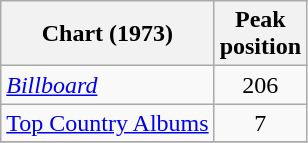<table class="wikitable">
<tr>
<th>Chart (1973)</th>
<th>Peak<br>position</th>
</tr>
<tr>
<td><a href='#'><em>Billboard</em></a></td>
<td align="center">206</td>
</tr>
<tr>
<td><a href='#'>Top Country Albums</a></td>
<td align="center">7</td>
</tr>
<tr>
</tr>
</table>
